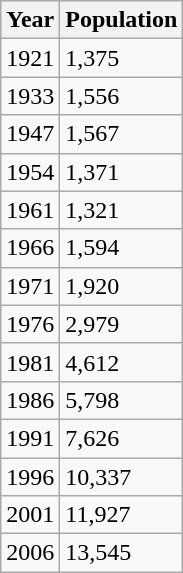<table class="wikitable">
<tr>
<th>Year</th>
<th>Population</th>
</tr>
<tr>
<td>1921</td>
<td>1,375</td>
</tr>
<tr>
<td>1933</td>
<td>1,556</td>
</tr>
<tr>
<td>1947</td>
<td>1,567</td>
</tr>
<tr>
<td>1954</td>
<td>1,371</td>
</tr>
<tr>
<td>1961</td>
<td>1,321</td>
</tr>
<tr>
<td>1966</td>
<td>1,594</td>
</tr>
<tr>
<td>1971</td>
<td>1,920</td>
</tr>
<tr>
<td>1976</td>
<td>2,979</td>
</tr>
<tr>
<td>1981</td>
<td>4,612</td>
</tr>
<tr>
<td>1986</td>
<td>5,798</td>
</tr>
<tr>
<td>1991</td>
<td>7,626</td>
</tr>
<tr>
<td>1996</td>
<td>10,337</td>
</tr>
<tr>
<td>2001</td>
<td>11,927</td>
</tr>
<tr>
<td>2006</td>
<td>13,545</td>
</tr>
</table>
